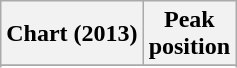<table class="wikitable sortable plainrowheaders" style="text-align:center">
<tr>
<th scope="col">Chart (2013)</th>
<th scope="col">Peak<br>position</th>
</tr>
<tr>
</tr>
<tr>
</tr>
<tr>
</tr>
<tr>
</tr>
<tr>
</tr>
</table>
